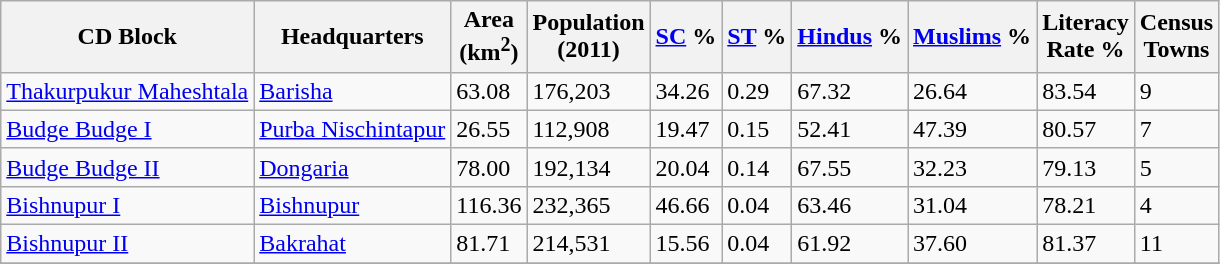<table class="wikitable sortable">
<tr>
<th>CD Block</th>
<th>Headquarters</th>
<th>Area<br>(km<sup>2</sup>)</th>
<th>Population<br>(2011)</th>
<th><a href='#'>SC</a> %</th>
<th><a href='#'>ST</a> %</th>
<th><a href='#'>Hindus</a> %</th>
<th><a href='#'>Muslims</a> %</th>
<th>Literacy<br> Rate %</th>
<th>Census<br>Towns</th>
</tr>
<tr>
<td><a href='#'>Thakurpukur Maheshtala</a></td>
<td><a href='#'>Barisha</a></td>
<td>63.08</td>
<td>176,203</td>
<td>34.26</td>
<td>0.29</td>
<td>67.32</td>
<td>26.64</td>
<td>83.54</td>
<td>9</td>
</tr>
<tr>
<td><a href='#'>Budge Budge I</a></td>
<td><a href='#'>Purba Nischintapur</a></td>
<td>26.55</td>
<td>112,908</td>
<td>19.47</td>
<td>0.15</td>
<td>52.41</td>
<td>47.39</td>
<td>80.57</td>
<td>7</td>
</tr>
<tr>
<td><a href='#'>Budge Budge II</a></td>
<td><a href='#'>Dongaria</a></td>
<td>78.00</td>
<td>192,134</td>
<td>20.04</td>
<td>0.14</td>
<td>67.55</td>
<td>32.23</td>
<td>79.13</td>
<td>5</td>
</tr>
<tr>
<td><a href='#'>Bishnupur I</a></td>
<td><a href='#'>Bishnupur</a></td>
<td>116.36</td>
<td>232,365</td>
<td>46.66</td>
<td>0.04</td>
<td>63.46</td>
<td>31.04</td>
<td>78.21</td>
<td>4</td>
</tr>
<tr>
<td><a href='#'>Bishnupur II</a></td>
<td><a href='#'>Bakrahat</a></td>
<td>81.71</td>
<td>214,531</td>
<td>15.56</td>
<td>0.04</td>
<td>61.92</td>
<td>37.60</td>
<td>81.37</td>
<td>11</td>
</tr>
<tr>
</tr>
</table>
